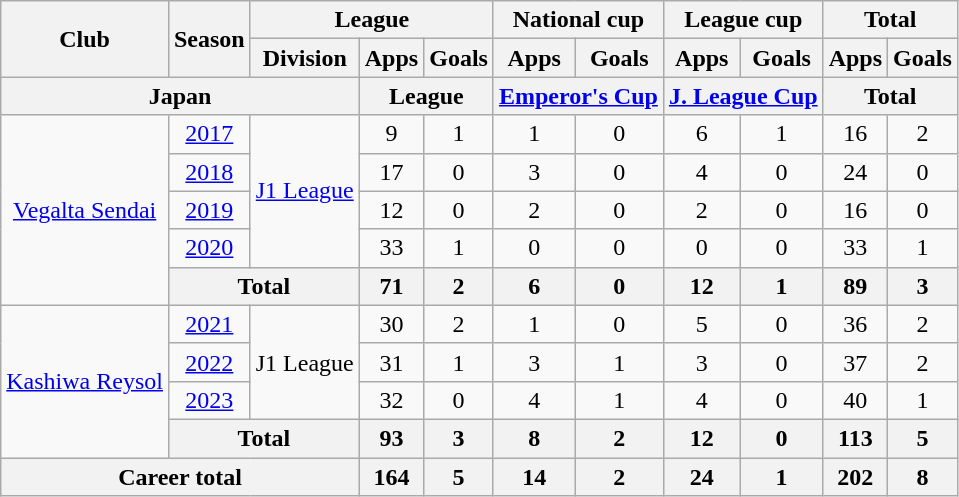<table class="wikitable" style="text-align:center">
<tr>
<th rowspan=2>Club</th>
<th rowspan=2>Season</th>
<th colspan=3>League</th>
<th colspan=2>National cup</th>
<th colspan=2>League cup</th>
<th colspan=2>Total</th>
</tr>
<tr>
<th>Division</th>
<th>Apps</th>
<th>Goals</th>
<th>Apps</th>
<th>Goals</th>
<th>Apps</th>
<th>Goals</th>
<th>Apps</th>
<th>Goals</th>
</tr>
<tr>
<th colspan=3>Japan</th>
<th colspan=2>League</th>
<th colspan=2><a href='#'>Emperor's Cup</a></th>
<th colspan=2><a href='#'>J. League Cup</a></th>
<th colspan=2>Total</th>
</tr>
<tr>
<td rowspan="5"><a href='#'>Vegalta Sendai</a></td>
<td><a href='#'>2017</a></td>
<td rowspan="4"><a href='#'>J1 League</a></td>
<td>9</td>
<td>1</td>
<td>1</td>
<td>0</td>
<td>6</td>
<td>1</td>
<td>16</td>
<td>2</td>
</tr>
<tr>
<td><a href='#'>2018</a></td>
<td>17</td>
<td>0</td>
<td>3</td>
<td>0</td>
<td>4</td>
<td>0</td>
<td>24</td>
<td>0</td>
</tr>
<tr>
<td><a href='#'>2019</a></td>
<td>12</td>
<td>0</td>
<td>2</td>
<td>0</td>
<td>2</td>
<td>0</td>
<td>16</td>
<td>0</td>
</tr>
<tr>
<td><a href='#'>2020</a></td>
<td>33</td>
<td>1</td>
<td>0</td>
<td>0</td>
<td>0</td>
<td>0</td>
<td>33</td>
<td>1</td>
</tr>
<tr>
<th colspan="2">Total</th>
<th>71</th>
<th>2</th>
<th>6</th>
<th>0</th>
<th>12</th>
<th>1</th>
<th>89</th>
<th>3</th>
</tr>
<tr>
<td rowspan="4"><a href='#'>Kashiwa Reysol</a></td>
<td><a href='#'>2021</a></td>
<td rowspan="3">J1 League</td>
<td>30</td>
<td>2</td>
<td>1</td>
<td>0</td>
<td>5</td>
<td>0</td>
<td>36</td>
<td>2</td>
</tr>
<tr>
<td><a href='#'>2022</a></td>
<td>31</td>
<td>1</td>
<td>3</td>
<td>1</td>
<td>3</td>
<td>0</td>
<td>37</td>
<td>2</td>
</tr>
<tr>
<td><a href='#'>2023</a></td>
<td>32</td>
<td>0</td>
<td>4</td>
<td>1</td>
<td>4</td>
<td>0</td>
<td>40</td>
<td>1</td>
</tr>
<tr>
<th colspan="2">Total</th>
<th>93</th>
<th>3</th>
<th>8</th>
<th>2</th>
<th>12</th>
<th>0</th>
<th>113</th>
<th>5</th>
</tr>
<tr>
<th colspan=3>Career total</th>
<th>164</th>
<th>5</th>
<th>14</th>
<th>2</th>
<th>24</th>
<th>1</th>
<th>202</th>
<th>8</th>
</tr>
</table>
